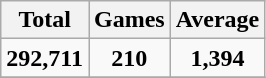<table class="wikitable">
<tr>
<th>Total</th>
<th>Games</th>
<th>Average</th>
</tr>
<tr>
<td align="center"><strong>292,711</strong></td>
<td align="center"><strong>210</strong></td>
<td align="center"><strong>1,394</strong></td>
</tr>
<tr>
</tr>
</table>
